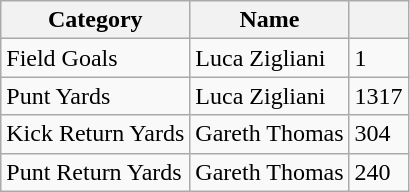<table class="wikitable">
<tr>
<th>Category</th>
<th>Name</th>
<th></th>
</tr>
<tr>
<td>Field Goals</td>
<td>Luca Zigliani</td>
<td>1</td>
</tr>
<tr>
<td>Punt Yards</td>
<td>Luca Zigliani</td>
<td>1317</td>
</tr>
<tr>
<td>Kick Return Yards</td>
<td>Gareth Thomas</td>
<td>304</td>
</tr>
<tr>
<td>Punt Return Yards</td>
<td>Gareth Thomas</td>
<td>240</td>
</tr>
</table>
